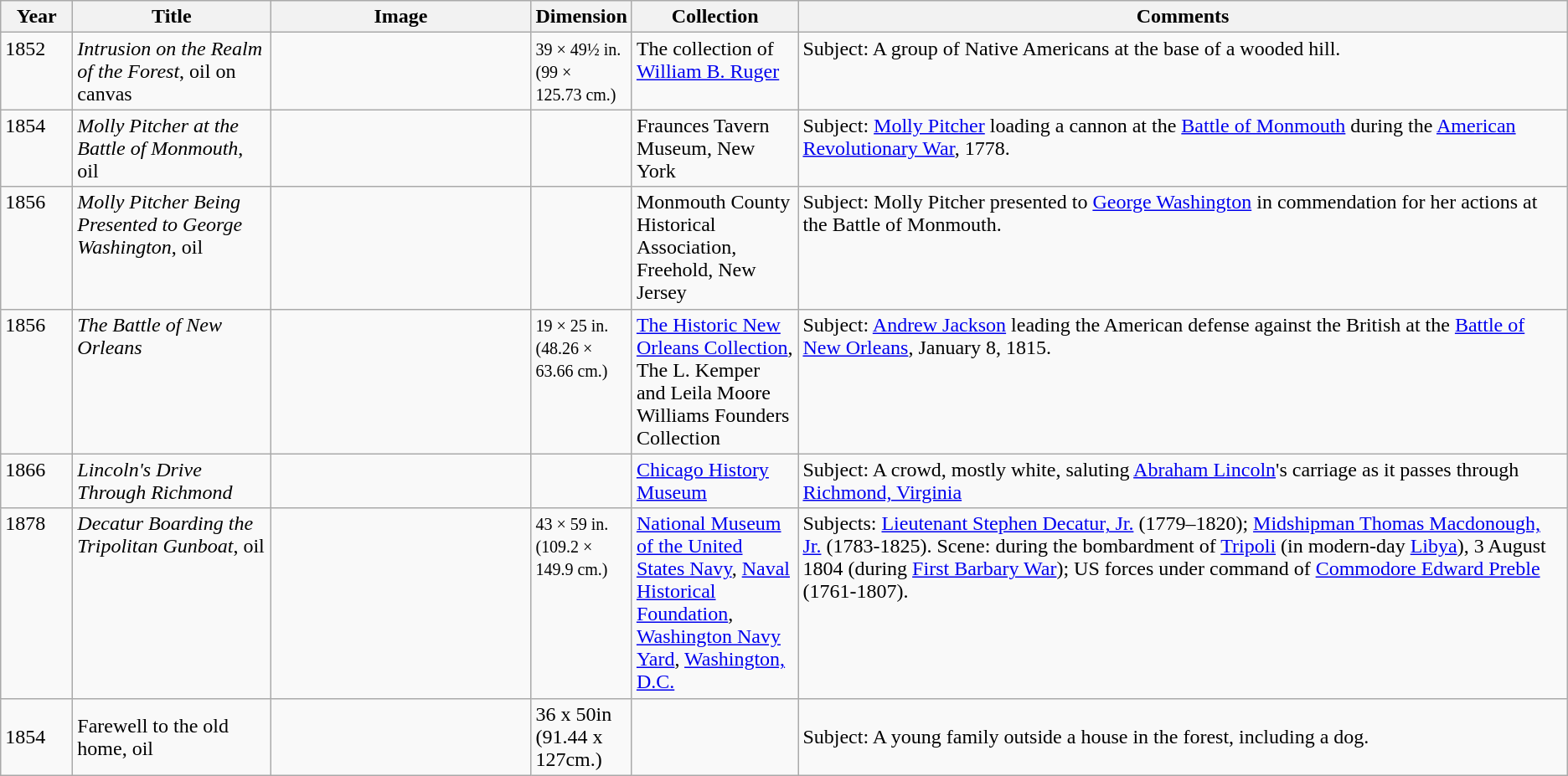<table class="wikitable sortable">
<tr>
<th scope="col" width="50">Year</th>
<th scope="col" width="150">Title</th>
<th scope="col" width="200">Image</th>
<th scope="col" width="50" ! data-sort-type = "number">Dimension</th>
<th scope="col" width="125">Collection</th>
<th scope="col">Comments</th>
</tr>
<tr valign="top">
<td>1852</td>
<td><em>Intrusion on the Realm of the Forest</em>, oil on canvas</td>
<td></td>
<td><small>39 × 49½ in. (99 × 125.73 cm.)</small></td>
<td>The collection of <a href='#'>William B. Ruger</a></td>
<td>Subject: A group of Native Americans at the base of a wooded hill.</td>
</tr>
<tr valign="top">
<td>1854</td>
<td><em>Molly Pitcher at the Battle of Monmouth</em>, oil</td>
<td></td>
<td></td>
<td>Fraunces Tavern Museum, New York</td>
<td>Subject: <a href='#'>Molly Pitcher</a> loading a cannon at the <a href='#'>Battle of Monmouth</a> during the <a href='#'>American Revolutionary War</a>, 1778.</td>
</tr>
<tr valign="top">
<td>1856</td>
<td><em>Molly Pitcher Being Presented to George Washington</em>, oil</td>
<td></td>
<td></td>
<td>Monmouth County Historical Association, Freehold, New Jersey</td>
<td>Subject: Molly Pitcher presented to <a href='#'>George Washington</a> in commendation for her actions at the Battle of Monmouth.</td>
</tr>
<tr valign="top">
<td>1856</td>
<td><em>The Battle of New Orleans</em></td>
<td></td>
<td><small>19 × 25 in. (48.26 × 63.66 cm.)</small></td>
<td><a href='#'>The Historic New Orleans Collection</a>, The L. Kemper and Leila Moore Williams Founders Collection</td>
<td>Subject: <a href='#'>Andrew Jackson</a> leading the American defense against the British at the <a href='#'>Battle of New Orleans</a>, January 8, 1815.</td>
</tr>
<tr valign="top">
<td>1866</td>
<td><em>Lincoln's Drive Through Richmond</em></td>
<td></td>
<td></td>
<td><a href='#'>Chicago History Museum</a></td>
<td>Subject: A crowd, mostly white, saluting <a href='#'>Abraham Lincoln</a>'s carriage as it passes through <a href='#'>Richmond, Virginia</a></td>
</tr>
<tr valign="top">
<td>1878</td>
<td><em>Decatur Boarding the Tripolitan Gunboat</em>, oil</td>
<td></td>
<td><small>43 × 59 in. (109.2 × 149.9 cm.)</small></td>
<td><a href='#'>National Museum of the United States Navy</a>, <a href='#'>Naval Historical Foundation</a>, <a href='#'>Washington Navy Yard</a>, <a href='#'>Washington, D.C.</a></td>
<td>Subjects: <a href='#'>Lieutenant Stephen Decatur, Jr.</a> (1779–1820); <a href='#'>Midshipman Thomas Macdonough, Jr.</a> (1783-1825). Scene: during the bombardment of <a href='#'>Tripoli</a> (in modern-day <a href='#'>Libya</a>), 3 August 1804 (during <a href='#'>First Barbary War</a>); US forces under command of <a href='#'>Commodore Edward Preble</a> (1761-1807).</td>
</tr>
<tr>
<td>1854</td>
<td>Farewell to the old home, oil</td>
<td></td>
<td>36 x 50in<br>(91.44 x 127cm.)</td>
<td></td>
<td>Subject: A young family outside a house in the forest, including a dog.</td>
</tr>
</table>
